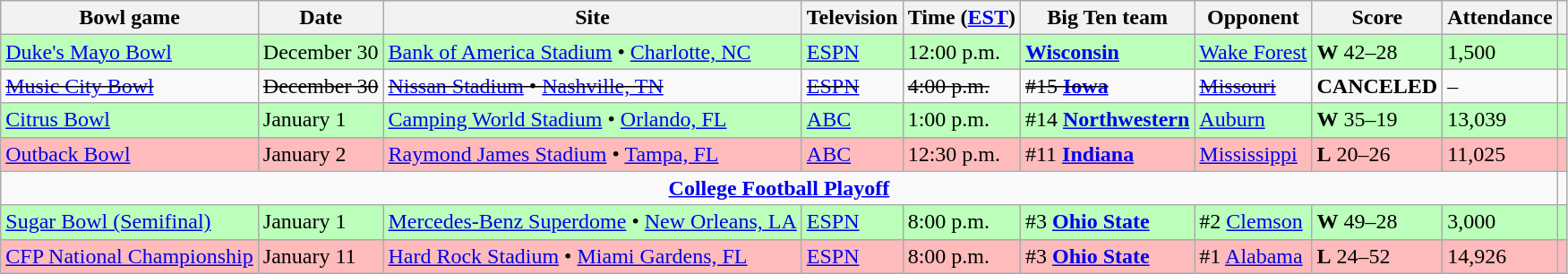<table class="wikitable">
<tr>
<th>Bowl game</th>
<th>Date</th>
<th>Site</th>
<th>Television</th>
<th>Time (<a href='#'>EST</a>)</th>
<th>Big Ten team</th>
<th>Opponent</th>
<th>Score</th>
<th>Attendance</th>
<th></th>
</tr>
<tr style="background:#bfb;">
<td><a href='#'>Duke's Mayo Bowl</a></td>
<td>December 30</td>
<td><a href='#'>Bank of America Stadium</a> • <a href='#'>Charlotte, NC</a></td>
<td><a href='#'>ESPN</a></td>
<td>12:00 p.m.</td>
<td><strong><a href='#'>Wisconsin</a></strong></td>
<td><a href='#'>Wake Forest</a></td>
<td><strong>W</strong> 42–28</td>
<td>1,500</td>
<td></td>
</tr>
<tr>
<td><s><a href='#'>Music City Bowl</a></s></td>
<td><s>December 30</s></td>
<td><s><a href='#'>Nissan Stadium</a> • <a href='#'>Nashville, TN</a></s></td>
<td><s><a href='#'>ESPN</a></s></td>
<td><s>4:00 p.m.</s></td>
<td><s>#15 <strong><a href='#'>Iowa</a></strong></s></td>
<td><s><a href='#'>Missouri</a></s></td>
<td><strong>CANCELED</strong></td>
<td>–</td>
</tr>
<tr style="background:#bfb;">
<td><a href='#'>Citrus Bowl</a></td>
<td>January 1</td>
<td><a href='#'>Camping World Stadium</a> • <a href='#'>Orlando, FL</a></td>
<td><a href='#'>ABC</a></td>
<td>1:00 p.m.</td>
<td>#14 <strong><a href='#'>Northwestern</a></strong></td>
<td><a href='#'>Auburn</a></td>
<td><strong>W</strong> 35–19</td>
<td>13,039</td>
<td></td>
</tr>
<tr style="background:#fbb;">
<td><a href='#'>Outback Bowl</a></td>
<td>January 2</td>
<td><a href='#'>Raymond James Stadium</a> • <a href='#'>Tampa, FL</a></td>
<td><a href='#'>ABC</a></td>
<td>12:30 p.m.</td>
<td>#11 <strong><a href='#'>Indiana</a></strong></td>
<td><a href='#'>Mississippi</a></td>
<td><strong>L</strong> 20–26</td>
<td>11,025</td>
<td></td>
</tr>
<tr>
<td colspan="9" style="text-align:center;"><strong><a href='#'>College Football Playoff</a></strong></td>
</tr>
<tr style="background:#bfb;">
<td><a href='#'>Sugar Bowl (Semifinal)</a></td>
<td>January 1</td>
<td><a href='#'>Mercedes-Benz Superdome</a> • <a href='#'>New Orleans, LA</a></td>
<td><a href='#'>ESPN</a></td>
<td>8:00 p.m.</td>
<td>#3 <strong><a href='#'>Ohio State</a></strong></td>
<td>#2 <a href='#'>Clemson</a></td>
<td><strong>W</strong> 49–28</td>
<td>3,000</td>
<td></td>
</tr>
<tr style="background:#fbb;">
<td><a href='#'>CFP National Championship</a></td>
<td>January 11</td>
<td><a href='#'>Hard Rock Stadium</a> • <a href='#'>Miami Gardens, FL</a></td>
<td><a href='#'>ESPN</a></td>
<td>8:00 p.m.</td>
<td>#3 <strong><a href='#'>Ohio State</a></strong></td>
<td>#1 <a href='#'>Alabama</a></td>
<td><strong>L</strong> 24–52</td>
<td>14,926</td>
<td></td>
</tr>
</table>
